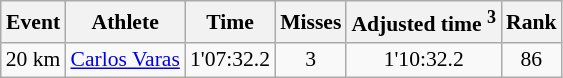<table class="wikitable" style="font-size:90%">
<tr>
<th>Event</th>
<th>Athlete</th>
<th>Time</th>
<th>Misses</th>
<th>Adjusted time <sup>3</sup></th>
<th>Rank</th>
</tr>
<tr>
<td>20 km</td>
<td><a href='#'>Carlos Varas</a></td>
<td align="center">1'07:32.2</td>
<td align="center">3</td>
<td align="center">1'10:32.2</td>
<td align="center">86</td>
</tr>
</table>
